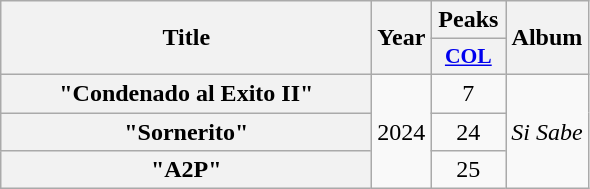<table class="wikitable plainrowheaders" style="text-align:center;">
<tr>
<th scope="col" rowspan="2" style="width:15em;">Title</th>
<th scope="col" rowspan="2">Year</th>
<th scope="col" colspan="1">Peaks</th>
<th scope="col" rowspan="2">Album</th>
</tr>
<tr>
<th scope="col" style="width:3em; font-size:90%"><a href='#'>COL</a><br></th>
</tr>
<tr>
<th scope="row">"Condenado al Exito II"</th>
<td rowspan="3">2024</td>
<td>7</td>
<td rowspan="3"><em>Si Sabe</em></td>
</tr>
<tr>
<th scope="row">"Sornerito"</th>
<td>24</td>
</tr>
<tr>
<th scope="row">"A2P"<br></th>
<td>25</td>
</tr>
</table>
